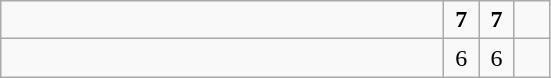<table class="wikitable">
<tr>
<td style="width:18em"><strong></strong></td>
<td align=center style="width:1em"><strong>7</strong></td>
<td align=center style="width:1em"><strong>7</strong></td>
<td align=center style="width:1em"></td>
</tr>
<tr>
<td style="width:18em"></td>
<td align=center style="width:1em">6</td>
<td align=center style="width:1em">6</td>
<td align=center style="width:1em"></td>
</tr>
</table>
